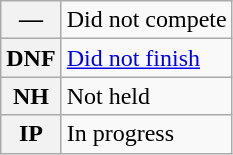<table class="wikitable">
<tr>
<th scope="row">—</th>
<td>Did not compete</td>
</tr>
<tr>
<th scope="row">DNF</th>
<td><a href='#'>Did not finish</a></td>
</tr>
<tr>
<th scope="row">NH</th>
<td>Not held</td>
</tr>
<tr>
<th scope="row">IP</th>
<td>In progress</td>
</tr>
</table>
